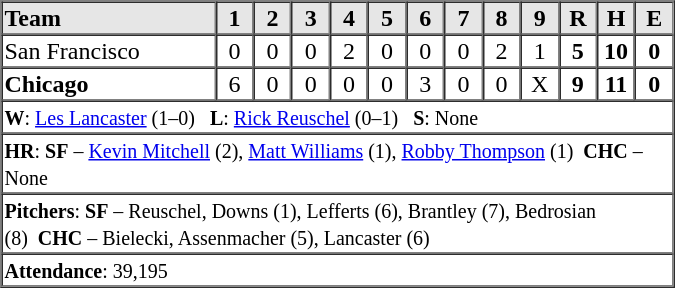<table border=1 cellspacing=0 width=450 style="margin-left:3em;">
<tr style="text-align:center; background-color:#e6e6e6;">
<th align=left width=28%>Team</th>
<th width=5%>1</th>
<th width=5%>2</th>
<th width=5%>3</th>
<th width=5%>4</th>
<th width=5%>5</th>
<th width=5%>6</th>
<th width=5%>7</th>
<th width=5%>8</th>
<th width=5%>9</th>
<th width=5%>R</th>
<th width=5%>H</th>
<th width=5%>E</th>
</tr>
<tr style="text-align:center;">
<td align=left>San Francisco</td>
<td>0</td>
<td>0</td>
<td>0</td>
<td>2</td>
<td>0</td>
<td>0</td>
<td>0</td>
<td>2</td>
<td>1</td>
<td><strong>5</strong></td>
<td><strong>10</strong></td>
<td><strong>0</strong></td>
</tr>
<tr style="text-align:center;">
<td align=left><strong>Chicago</strong></td>
<td>6</td>
<td>0</td>
<td>0</td>
<td>0</td>
<td>0</td>
<td>3</td>
<td>0</td>
<td>0</td>
<td>X</td>
<td><strong>9</strong></td>
<td><strong>11</strong></td>
<td><strong>0</strong></td>
</tr>
<tr style="text-align:left;">
<td colspan=13><small><strong>W</strong>: <a href='#'>Les Lancaster</a> (1–0)   <strong>L</strong>: <a href='#'>Rick Reuschel</a> (0–1)   <strong>S</strong>: None</small></td>
</tr>
<tr style="text-align:left;">
<td colspan=13><small><strong>HR</strong>: <strong>SF</strong> – <a href='#'>Kevin Mitchell</a> (2), <a href='#'>Matt Williams</a> (1), <a href='#'>Robby Thompson</a> (1)  <strong>CHC</strong> – None</small></td>
</tr>
<tr style="text-align:left;">
<td colspan=13><small><strong>Pitchers</strong>: <strong>SF</strong> – Reuschel, Downs (1), Lefferts (6), Brantley (7), Bedrosian (8)  <strong>CHC</strong> – Bielecki, Assenmacher (5), Lancaster (6)</small></td>
</tr>
<tr style="text-align:left;">
<td colspan=13><small><strong>Attendance</strong>: 39,195</small></td>
</tr>
</table>
